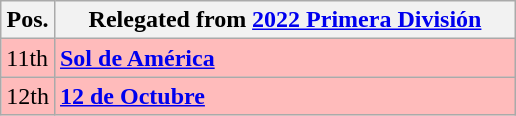<table class="wikitable">
<tr>
<th style="text-align:center;">Pos.</th>
<th width=300>Relegated from <a href='#'>2022 Primera División</a></th>
</tr>
<tr style="background: #FFBBBB;">
<td>11th</td>
<td><strong><a href='#'>Sol de América</a></strong></td>
</tr>
<tr style="background: #FFBBBB;">
<td>12th</td>
<td><strong><a href='#'>12 de Octubre</a></strong></td>
</tr>
</table>
